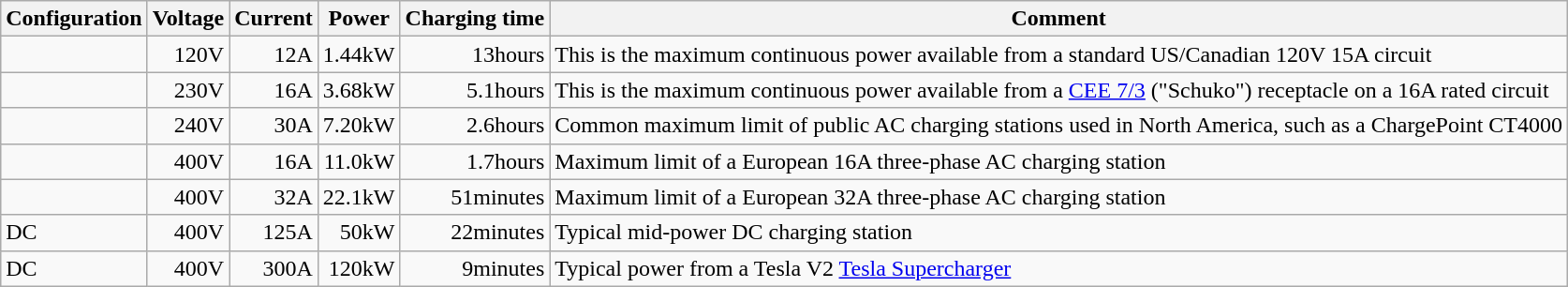<table class="wikitable">
<tr>
<th>Configuration</th>
<th>Voltage</th>
<th>Current</th>
<th>Power</th>
<th>Charging time</th>
<th>Comment</th>
</tr>
<tr>
<td></td>
<td align=right>120V</td>
<td align=right>12A</td>
<td align=right>1.44kW</td>
<td align=right>13hours</td>
<td>This is the maximum continuous power available from a standard US/Canadian 120V 15A circuit</td>
</tr>
<tr>
<td></td>
<td align=right>230V</td>
<td align=right>16A</td>
<td align=right>3.68kW</td>
<td align=right>5.1hours</td>
<td>This is the maximum continuous power available from a <a href='#'>CEE 7/3</a> ("Schuko") receptacle on a 16A rated circuit</td>
</tr>
<tr>
<td></td>
<td align=right>240V</td>
<td align=right>30A</td>
<td align=right>7.20kW</td>
<td align=right>2.6hours</td>
<td>Common maximum limit of public AC charging stations used in North America, such as a ChargePoint CT4000</td>
</tr>
<tr>
<td></td>
<td align=right>400V</td>
<td align=right>16A</td>
<td align=right>11.0kW</td>
<td align=right>1.7hours</td>
<td>Maximum limit of a European 16A three-phase AC charging station</td>
</tr>
<tr>
<td></td>
<td align=right>400V</td>
<td align=right>32A</td>
<td align=right>22.1kW</td>
<td align=right>51minutes</td>
<td>Maximum limit of a European 32A three-phase AC charging station</td>
</tr>
<tr>
<td>DC</td>
<td align=right>400V</td>
<td align=right>125A</td>
<td align=right>50kW</td>
<td align=right>22minutes</td>
<td>Typical mid-power DC charging station</td>
</tr>
<tr>
<td>DC</td>
<td align=right>400V</td>
<td align=right>300A</td>
<td align=right>120kW</td>
<td align=right>9minutes</td>
<td>Typical power from a Tesla V2 <a href='#'>Tesla Supercharger</a></td>
</tr>
</table>
